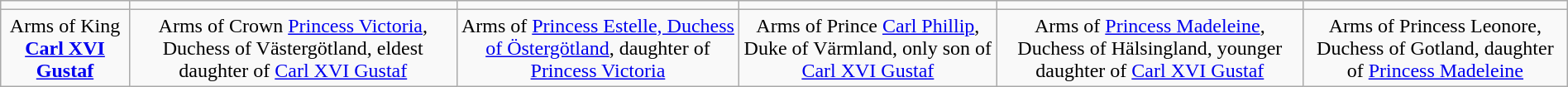<table class="wikitable" style="margin:1em auto; text-align:center;">
<tr>
<td></td>
<td></td>
<td></td>
<td></td>
<td></td>
<td></td>
</tr>
<tr>
<td>Arms of King <strong><a href='#'>Carl XVI Gustaf</a></strong></td>
<td>Arms of Crown <a href='#'>Princess Victoria</a>, Duchess of Västergötland, eldest daughter of <a href='#'>Carl XVI Gustaf</a></td>
<td>Arms of <a href='#'>Princess Estelle, Duchess of Östergötland</a>, daughter of  <a href='#'>Princess Victoria</a></td>
<td>Arms of Prince <a href='#'>Carl Phillip</a>, Duke of Värmland, only son of <a href='#'>Carl XVI Gustaf</a></td>
<td>Arms of <a href='#'>Princess Madeleine</a>, Duchess of Hälsingland, younger daughter of <a href='#'>Carl XVI Gustaf</a></td>
<td>Arms of  Princess Leonore, Duchess of Gotland, daughter of <a href='#'>Princess Madeleine</a></td>
</tr>
</table>
